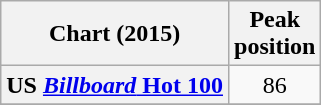<table class="wikitable sortable plainrowheaders" style="text-align:center">
<tr>
<th>Chart (2015)</th>
<th>Peak<br>position</th>
</tr>
<tr>
<th scope="row">US <a href='#'><em>Billboard</em> Hot 100</a></th>
<td>86</td>
</tr>
<tr>
</tr>
</table>
